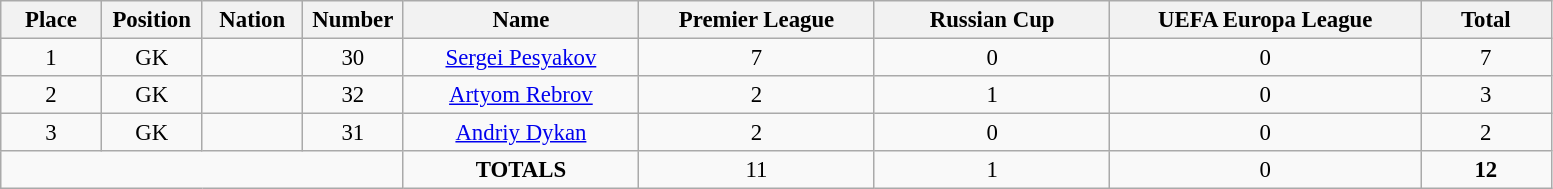<table class="wikitable" style="font-size: 95%; text-align: center;">
<tr>
<th width=60>Place</th>
<th width=60>Position</th>
<th width=60>Nation</th>
<th width=60>Number</th>
<th width=150>Name</th>
<th width=150>Premier League</th>
<th width=150>Russian Cup</th>
<th width=200>UEFA Europa League</th>
<th width=80>Total</th>
</tr>
<tr>
<td>1</td>
<td>GK</td>
<td></td>
<td>30</td>
<td><a href='#'>Sergei Pesyakov</a></td>
<td>7</td>
<td>0</td>
<td>0</td>
<td>7</td>
</tr>
<tr>
<td>2</td>
<td>GK</td>
<td></td>
<td>32</td>
<td><a href='#'>Artyom Rebrov</a></td>
<td>2</td>
<td>1</td>
<td>0</td>
<td>3</td>
</tr>
<tr>
<td>3</td>
<td>GK</td>
<td></td>
<td>31</td>
<td><a href='#'>Andriy Dykan</a></td>
<td>2</td>
<td>0</td>
<td>0</td>
<td>2</td>
</tr>
<tr>
<td colspan="4"></td>
<td><strong>TOTALS</strong></td>
<td>11</td>
<td>1</td>
<td>0</td>
<td><strong>12</strong></td>
</tr>
</table>
